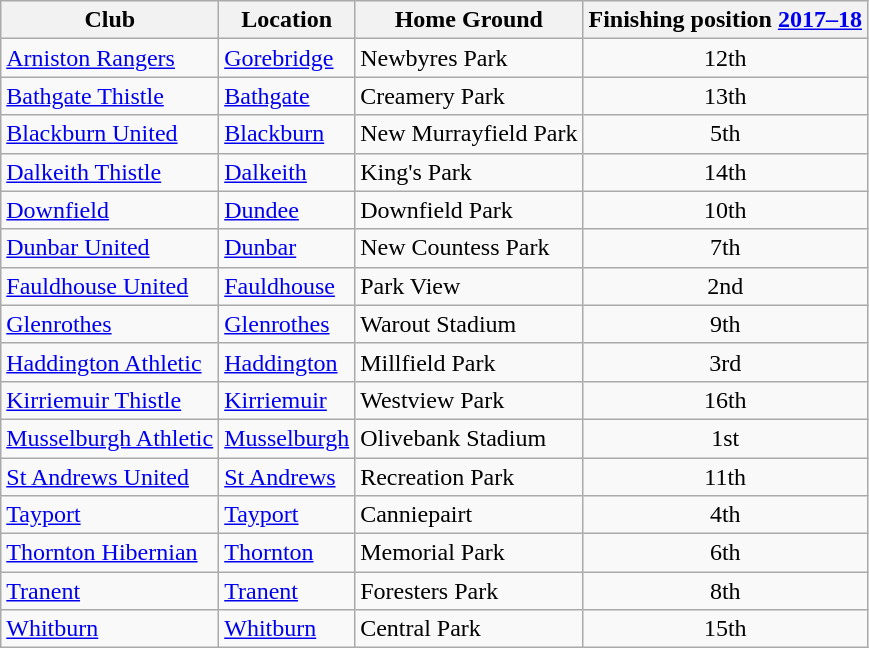<table class="wikitable sortable" style="text-align:left;">
<tr>
<th>Club</th>
<th>Location</th>
<th>Home Ground</th>
<th>Finishing position <a href='#'>2017–18</a></th>
</tr>
<tr>
<td><a href='#'>Arniston Rangers</a></td>
<td><a href='#'>Gorebridge</a></td>
<td>Newbyres Park</td>
<td style="text-align:center;">12th</td>
</tr>
<tr>
<td><a href='#'>Bathgate Thistle</a></td>
<td><a href='#'>Bathgate</a></td>
<td>Creamery Park</td>
<td style="text-align:center;">13th</td>
</tr>
<tr>
<td><a href='#'>Blackburn United</a></td>
<td><a href='#'>Blackburn</a></td>
<td>New Murrayfield Park</td>
<td style="text-align:center;">5th</td>
</tr>
<tr>
<td><a href='#'>Dalkeith Thistle</a></td>
<td><a href='#'>Dalkeith</a></td>
<td>King's Park</td>
<td style="text-align:center;">14th</td>
</tr>
<tr>
<td><a href='#'>Downfield</a></td>
<td><a href='#'>Dundee</a></td>
<td>Downfield Park</td>
<td style="text-align:center;">10th</td>
</tr>
<tr>
<td><a href='#'>Dunbar United</a></td>
<td><a href='#'>Dunbar</a></td>
<td>New Countess Park</td>
<td style="text-align:center;">7th</td>
</tr>
<tr>
<td><a href='#'>Fauldhouse United</a></td>
<td><a href='#'>Fauldhouse</a></td>
<td>Park View</td>
<td style="text-align:center;">2nd</td>
</tr>
<tr>
<td><a href='#'>Glenrothes</a></td>
<td><a href='#'>Glenrothes</a></td>
<td>Warout Stadium</td>
<td style="text-align:center;">9th</td>
</tr>
<tr>
<td><a href='#'>Haddington Athletic</a></td>
<td><a href='#'>Haddington</a></td>
<td>Millfield Park</td>
<td style="text-align:center;">3rd</td>
</tr>
<tr>
<td><a href='#'>Kirriemuir Thistle</a></td>
<td><a href='#'>Kirriemuir</a></td>
<td>Westview Park</td>
<td style="text-align:center;">16th</td>
</tr>
<tr>
<td><a href='#'>Musselburgh Athletic</a></td>
<td><a href='#'>Musselburgh</a></td>
<td>Olivebank Stadium</td>
<td style="text-align:center;">1st</td>
</tr>
<tr>
<td><a href='#'>St Andrews United</a></td>
<td><a href='#'>St Andrews</a></td>
<td>Recreation Park</td>
<td style="text-align:center;">11th</td>
</tr>
<tr>
<td><a href='#'>Tayport</a></td>
<td><a href='#'>Tayport</a></td>
<td>Canniepairt</td>
<td style="text-align:center;">4th</td>
</tr>
<tr>
<td><a href='#'>Thornton Hibernian</a></td>
<td><a href='#'>Thornton</a></td>
<td>Memorial Park</td>
<td style="text-align:center;">6th</td>
</tr>
<tr>
<td><a href='#'>Tranent</a></td>
<td><a href='#'>Tranent</a></td>
<td>Foresters Park</td>
<td style="text-align:center;">8th</td>
</tr>
<tr>
<td><a href='#'>Whitburn</a></td>
<td><a href='#'>Whitburn</a></td>
<td>Central Park</td>
<td style="text-align:center;">15th</td>
</tr>
</table>
